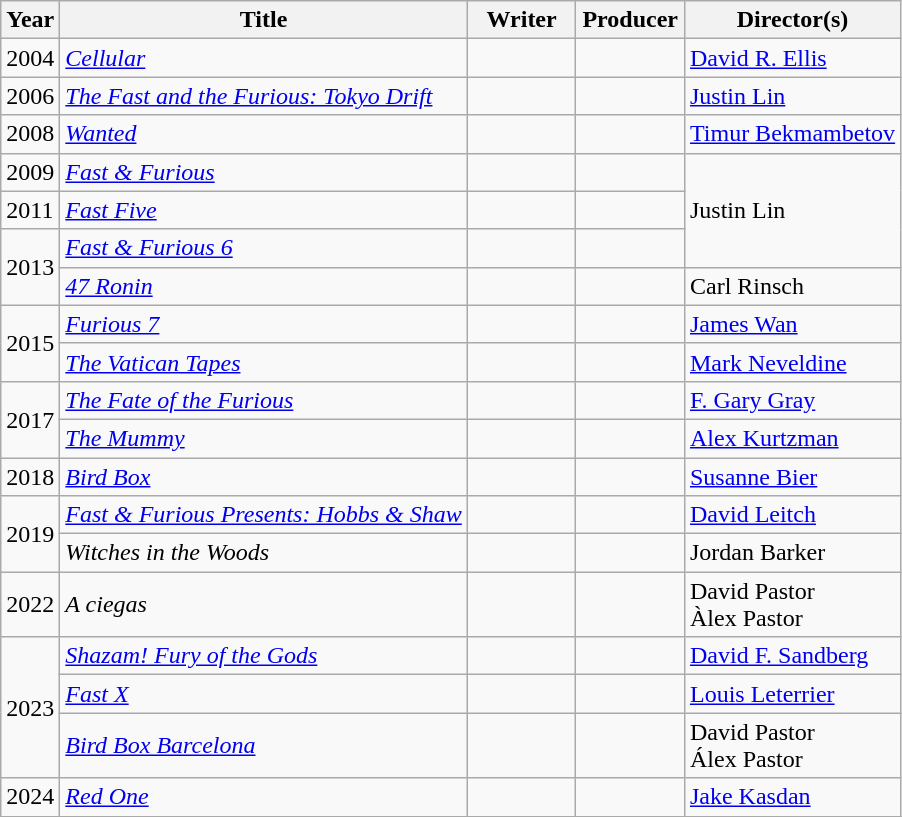<table class="wikitable">
<tr>
<th>Year</th>
<th>Title</th>
<th width=65>Writer</th>
<th width=65>Producer</th>
<th>Director(s)</th>
</tr>
<tr>
<td>2004</td>
<td><em><a href='#'>Cellular</a></em></td>
<td></td>
<td></td>
<td><a href='#'>David R. Ellis</a></td>
</tr>
<tr>
<td>2006</td>
<td><em><a href='#'>The Fast and the Furious: Tokyo Drift</a></em></td>
<td></td>
<td></td>
<td><a href='#'>Justin Lin</a></td>
</tr>
<tr>
<td>2008</td>
<td><em><a href='#'>Wanted</a></em></td>
<td></td>
<td></td>
<td><a href='#'>Timur Bekmambetov</a></td>
</tr>
<tr>
<td>2009</td>
<td><em><a href='#'>Fast & Furious</a></em></td>
<td></td>
<td></td>
<td rowspan="3">Justin Lin</td>
</tr>
<tr>
<td>2011</td>
<td><em><a href='#'>Fast Five</a></em></td>
<td></td>
<td></td>
</tr>
<tr>
<td rowspan="2">2013</td>
<td><em><a href='#'>Fast & Furious 6</a></em></td>
<td></td>
<td></td>
</tr>
<tr>
<td><em><a href='#'>47 Ronin</a></em></td>
<td></td>
<td></td>
<td>Carl Rinsch</td>
</tr>
<tr>
<td rowspan="2">2015</td>
<td><em><a href='#'>Furious 7</a></em></td>
<td></td>
<td></td>
<td><a href='#'>James Wan</a></td>
</tr>
<tr>
<td><em><a href='#'>The Vatican Tapes</a></em></td>
<td></td>
<td></td>
<td><a href='#'>Mark Neveldine</a></td>
</tr>
<tr>
<td rowspan="2">2017</td>
<td><em><a href='#'>The Fate of the Furious</a></em></td>
<td></td>
<td></td>
<td><a href='#'>F. Gary Gray</a></td>
</tr>
<tr>
<td><em><a href='#'>The Mummy</a></em></td>
<td></td>
<td></td>
<td><a href='#'>Alex Kurtzman</a></td>
</tr>
<tr>
<td>2018</td>
<td><em><a href='#'>Bird Box</a></em></td>
<td></td>
<td></td>
<td><a href='#'>Susanne Bier</a></td>
</tr>
<tr>
<td rowspan="2">2019</td>
<td><em><a href='#'>Fast & Furious Presents: Hobbs & Shaw</a></em></td>
<td></td>
<td></td>
<td><a href='#'>David Leitch</a></td>
</tr>
<tr>
<td><em>Witches in the Woods</em></td>
<td></td>
<td></td>
<td>Jordan Barker</td>
</tr>
<tr>
<td>2022</td>
<td><em>A ciegas</em></td>
<td></td>
<td></td>
<td>David Pastor<br>Àlex Pastor</td>
</tr>
<tr>
<td rowspan="3">2023</td>
<td><em><a href='#'>Shazam! Fury of the Gods</a></em></td>
<td></td>
<td></td>
<td><a href='#'>David F. Sandberg</a></td>
</tr>
<tr>
<td><em><a href='#'>Fast X</a></em></td>
<td></td>
<td></td>
<td><a href='#'>Louis Leterrier</a></td>
</tr>
<tr>
<td><em><a href='#'>Bird Box Barcelona</a></em></td>
<td></td>
<td></td>
<td>David Pastor<br>Álex Pastor</td>
</tr>
<tr>
<td>2024</td>
<td><em><a href='#'>Red One</a></em></td>
<td></td>
<td></td>
<td><a href='#'>Jake Kasdan</a></td>
</tr>
<tr>
</tr>
</table>
